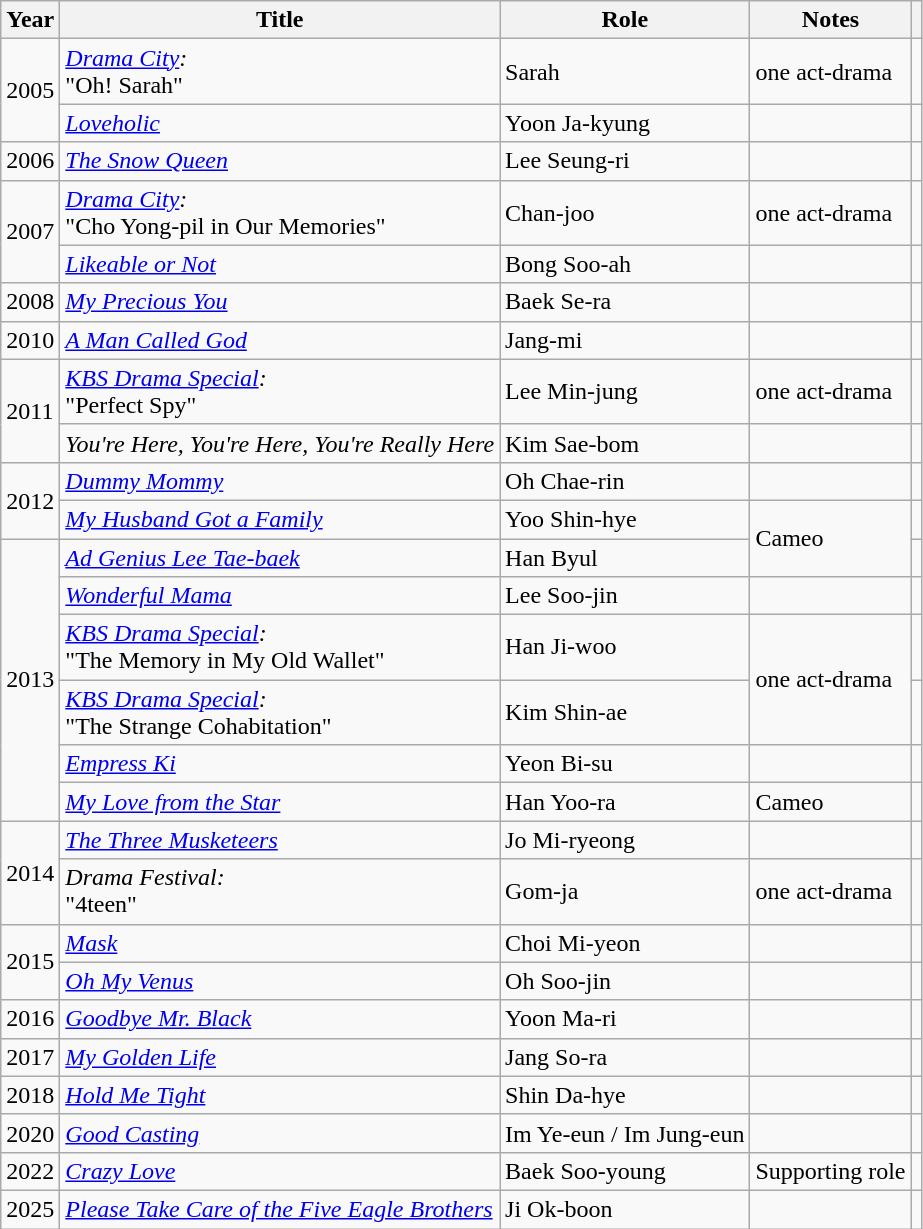<table class="wikitable sortable">
<tr>
<th>Year</th>
<th>Title</th>
<th>Role</th>
<th>Notes</th>
<th scope="col" class="unsortable"></th>
</tr>
<tr>
<td rowspan=2>2005</td>
<td><em><a href='#'>Drama City</a>:</em><br>"Oh! Sarah"</td>
<td>Sarah</td>
<td>one act-drama</td>
<td></td>
</tr>
<tr>
<td><em><a href='#'>Loveholic</a></em></td>
<td>Yoon Ja-kyung</td>
<td></td>
<td></td>
</tr>
<tr>
<td>2006</td>
<td><em><a href='#'>The Snow Queen</a></em></td>
<td>Lee Seung-ri</td>
<td></td>
<td></td>
</tr>
<tr>
<td rowspan=2>2007</td>
<td><em><a href='#'>Drama City</a>:</em><br>"Cho Yong-pil in Our Memories"</td>
<td>Chan-joo</td>
<td>one act-drama</td>
<td></td>
</tr>
<tr>
<td><em><a href='#'>Likeable or Not</a></em></td>
<td>Bong Soo-ah</td>
<td></td>
<td></td>
</tr>
<tr>
<td>2008</td>
<td><em><a href='#'>My Precious You</a></em></td>
<td>Baek Se-ra</td>
<td></td>
<td></td>
</tr>
<tr>
<td>2010</td>
<td><em><a href='#'>A Man Called God</a></em></td>
<td>Jang-mi</td>
<td></td>
<td></td>
</tr>
<tr>
<td rowspan=2>2011</td>
<td><em><a href='#'>KBS Drama Special</a>:</em><br>"Perfect Spy"</td>
<td>Lee Min-jung</td>
<td>one act-drama</td>
<td></td>
</tr>
<tr>
<td><em>You're Here, You're Here, You're Really Here</em></td>
<td>Kim Sae-bom</td>
<td></td>
<td></td>
</tr>
<tr>
<td rowspan=2>2012</td>
<td><em><a href='#'>Dummy Mommy</a></em></td>
<td>Oh Chae-rin</td>
<td></td>
<td></td>
</tr>
<tr>
<td><em><a href='#'>My Husband Got a Family</a></em></td>
<td>Yoo Shin-hye</td>
<td rowspan="2">Cameo</td>
<td></td>
</tr>
<tr>
<td rowspan=6>2013</td>
<td><em><a href='#'>Ad Genius Lee Tae-baek</a></em></td>
<td>Han Byul</td>
<td></td>
</tr>
<tr>
<td><em><a href='#'>Wonderful Mama</a></em></td>
<td>Lee Soo-jin</td>
<td></td>
<td></td>
</tr>
<tr>
<td><em><a href='#'>KBS Drama Special</a>:</em><br>"The Memory in My Old Wallet"</td>
<td>Han Ji-woo</td>
<td rowspan="2">one act-drama</td>
<td></td>
</tr>
<tr>
<td><em><a href='#'>KBS Drama Special</a>:</em><br>"The Strange Cohabitation"</td>
<td>Kim Shin-ae</td>
<td></td>
</tr>
<tr>
<td><em><a href='#'>Empress Ki</a></em></td>
<td>Yeon Bi-su</td>
<td></td>
<td></td>
</tr>
<tr>
<td><em><a href='#'>My Love from the Star</a></em></td>
<td>Han Yoo-ra</td>
<td>Cameo</td>
<td></td>
</tr>
<tr>
<td rowspan=2>2014</td>
<td><em><a href='#'>The Three Musketeers</a></em></td>
<td>Jo Mi-ryeong</td>
<td></td>
<td></td>
</tr>
<tr>
<td><em>Drama Festival:</em><br>"4teen"</td>
<td>Gom-ja</td>
<td>one act-drama</td>
<td></td>
</tr>
<tr>
<td rowspan=2>2015</td>
<td><em><a href='#'>Mask</a></em></td>
<td>Choi Mi-yeon</td>
<td></td>
<td></td>
</tr>
<tr>
<td><em><a href='#'>Oh My Venus</a></em></td>
<td>Oh Soo-jin</td>
<td></td>
<td></td>
</tr>
<tr>
<td>2016</td>
<td><em><a href='#'>Goodbye Mr. Black</a></em></td>
<td>Yoon Ma-ri</td>
<td></td>
<td></td>
</tr>
<tr>
<td>2017</td>
<td><em><a href='#'>My Golden Life</a></em></td>
<td>Jang So-ra</td>
<td></td>
<td></td>
</tr>
<tr>
<td>2018</td>
<td><em><a href='#'>Hold Me Tight</a></em></td>
<td>Shin Da-hye</td>
<td></td>
<td></td>
</tr>
<tr>
<td>2020</td>
<td><em><a href='#'>Good Casting</a></em></td>
<td>Im Ye-eun / Im Jung-eun</td>
<td></td>
<td></td>
</tr>
<tr>
<td>2022</td>
<td><em><a href='#'>Crazy Love</a></em></td>
<td>Baek Soo-young</td>
<td>Supporting role</td>
<td></td>
</tr>
<tr>
<td>2025</td>
<td><em><a href='#'>Please Take Care of the Five Eagle Brothers</a></em></td>
<td>Ji Ok-boon</td>
<td></td>
<td></td>
</tr>
</table>
